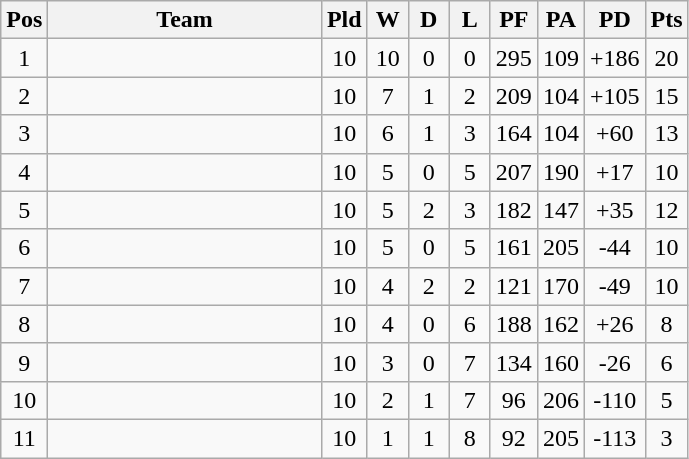<table class="wikitable" style="text-align:center">
<tr>
<th width=20 abbr="Position">Pos</th>
<th width=175>Team</th>
<th width=20 abbr="Played">Pld</th>
<th width=20 abbr="Won">W</th>
<th width=20 abbr="Drawn">D</th>
<th width=20 abbr="Lost">L</th>
<th width=20 abbr="Points for">PF</th>
<th width=20 abbr="Points against">PA</th>
<th width=25 abbr="Points difference">PD</th>
<th width=20 abbr="Points">Pts</th>
</tr>
<tr>
<td>1</td>
<td style="text-align:left"></td>
<td>10</td>
<td>10</td>
<td>0</td>
<td>0</td>
<td>295</td>
<td>109</td>
<td>+186</td>
<td>20</td>
</tr>
<tr>
<td>2</td>
<td style="text-align:left"></td>
<td>10</td>
<td>7</td>
<td>1</td>
<td>2</td>
<td>209</td>
<td>104</td>
<td>+105</td>
<td>15</td>
</tr>
<tr>
<td>3</td>
<td style="text-align:left"></td>
<td>10</td>
<td>6</td>
<td>1</td>
<td>3</td>
<td>164</td>
<td>104</td>
<td>+60</td>
<td>13</td>
</tr>
<tr>
<td>4</td>
<td style="text-align:left"></td>
<td>10</td>
<td>5</td>
<td>0</td>
<td>5</td>
<td>207</td>
<td>190</td>
<td>+17</td>
<td>10</td>
</tr>
<tr>
<td>5</td>
<td style="text-align:left"></td>
<td>10</td>
<td>5</td>
<td>2</td>
<td>3</td>
<td>182</td>
<td>147</td>
<td>+35</td>
<td>12</td>
</tr>
<tr>
<td>6</td>
<td style="text-align:left"></td>
<td>10</td>
<td>5</td>
<td>0</td>
<td>5</td>
<td>161</td>
<td>205</td>
<td>-44</td>
<td>10</td>
</tr>
<tr>
<td>7</td>
<td style="text-align:left"></td>
<td>10</td>
<td>4</td>
<td>2</td>
<td>2</td>
<td>121</td>
<td>170</td>
<td>-49</td>
<td>10</td>
</tr>
<tr>
<td>8</td>
<td style="text-align:left"></td>
<td>10</td>
<td>4</td>
<td>0</td>
<td>6</td>
<td>188</td>
<td>162</td>
<td>+26</td>
<td>8</td>
</tr>
<tr>
<td>9</td>
<td style="text-align:left"></td>
<td>10</td>
<td>3</td>
<td>0</td>
<td>7</td>
<td>134</td>
<td>160</td>
<td>-26</td>
<td>6</td>
</tr>
<tr>
<td>10</td>
<td style="text-align:left"></td>
<td>10</td>
<td>2</td>
<td>1</td>
<td>7</td>
<td>96</td>
<td>206</td>
<td>-110</td>
<td>5</td>
</tr>
<tr>
<td>11</td>
<td style="text-align:left"></td>
<td>10</td>
<td>1</td>
<td>1</td>
<td>8</td>
<td>92</td>
<td>205</td>
<td>-113</td>
<td>3</td>
</tr>
</table>
